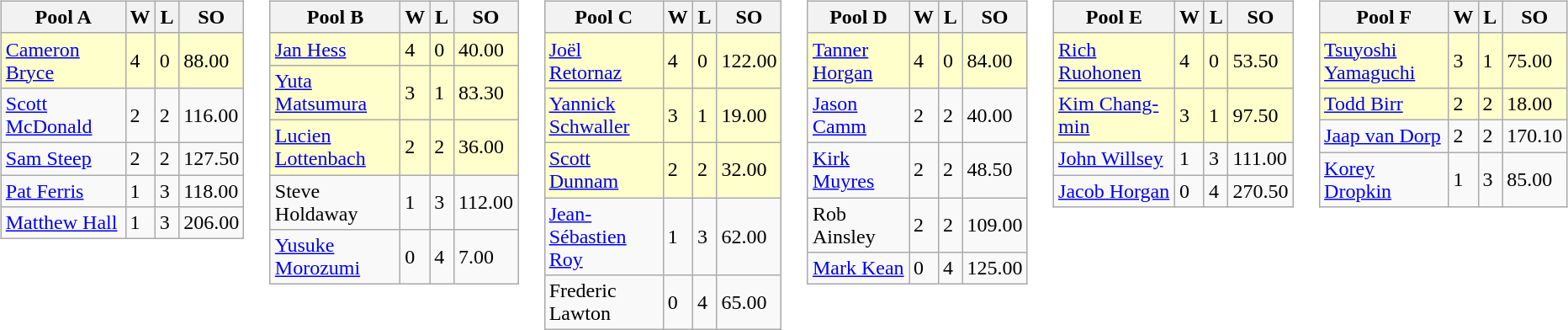<table table style="font-size: 100%;">
<tr>
<td width=10% valign="top"><br><table class="wikitable">
<tr>
<th width=165>Pool A</th>
<th width=15>W</th>
<th width=15>L</th>
<th width=15>SO</th>
</tr>
<tr bgcolor=#ffffcc>
<td> <a href='#'>Cameron Bryce</a></td>
<td>4</td>
<td>0</td>
<td>88.00</td>
</tr>
<tr>
<td> <a href='#'>Scott McDonald</a></td>
<td>2</td>
<td>2</td>
<td>116.00</td>
</tr>
<tr>
<td> <a href='#'>Sam Steep</a></td>
<td>2</td>
<td>2</td>
<td>127.50</td>
</tr>
<tr>
<td> <a href='#'>Pat Ferris</a></td>
<td>1</td>
<td>3</td>
<td>118.00</td>
</tr>
<tr>
<td> <a href='#'>Matthew Hall</a></td>
<td>1</td>
<td>3</td>
<td>206.00</td>
</tr>
</table>
</td>
<td width=10% valign="top"><br><table class="wikitable">
<tr>
<th width=165>Pool B</th>
<th width=15>W</th>
<th width=15>L</th>
<th width=15>SO</th>
</tr>
<tr bgcolor=#ffffcc>
<td> <a href='#'>Jan Hess</a></td>
<td>4</td>
<td>0</td>
<td>40.00</td>
</tr>
<tr bgcolor=#ffffcc>
<td> <a href='#'>Yuta Matsumura</a></td>
<td>3</td>
<td>1</td>
<td>83.30</td>
</tr>
<tr bgcolor=#ffffcc>
<td> <a href='#'>Lucien Lottenbach</a></td>
<td>2</td>
<td>2</td>
<td>36.00</td>
</tr>
<tr>
<td> Steve Holdaway</td>
<td>1</td>
<td>3</td>
<td>112.00</td>
</tr>
<tr>
<td> <a href='#'>Yusuke Morozumi</a></td>
<td>0</td>
<td>4</td>
<td>7.00</td>
</tr>
</table>
</td>
<td width=10% valign="top"><br><table class="wikitable">
<tr>
<th width=165>Pool C</th>
<th width=15>W</th>
<th width=15>L</th>
<th width=15>SO</th>
</tr>
<tr bgcolor=#ffffcc>
<td> <a href='#'>Joël Retornaz</a></td>
<td>4</td>
<td>0</td>
<td>122.00</td>
</tr>
<tr bgcolor=#ffffcc>
<td> <a href='#'>Yannick Schwaller</a></td>
<td>3</td>
<td>1</td>
<td>19.00</td>
</tr>
<tr bgcolor=#ffffcc>
<td> <a href='#'>Scott Dunnam</a></td>
<td>2</td>
<td>2</td>
<td>32.00</td>
</tr>
<tr>
<td> <a href='#'>Jean-Sébastien Roy</a></td>
<td>1</td>
<td>3</td>
<td>62.00</td>
</tr>
<tr>
<td> Frederic Lawton</td>
<td>0</td>
<td>4</td>
<td>65.00</td>
</tr>
</table>
</td>
<td width=10% valign="top"><br><table class="wikitable">
<tr>
<th width=165>Pool D</th>
<th width=15>W</th>
<th width=15>L</th>
<th width=15>SO</th>
</tr>
<tr bgcolor=#ffffcc>
<td> <a href='#'>Tanner Horgan</a></td>
<td>4</td>
<td>0</td>
<td>84.00</td>
</tr>
<tr>
<td> <a href='#'>Jason Camm</a></td>
<td>2</td>
<td>2</td>
<td>40.00</td>
</tr>
<tr>
<td> <a href='#'>Kirk Muyres</a></td>
<td>2</td>
<td>2</td>
<td>48.50</td>
</tr>
<tr>
<td> Rob Ainsley</td>
<td>2</td>
<td>2</td>
<td>109.00</td>
</tr>
<tr>
<td> <a href='#'>Mark Kean</a></td>
<td>0</td>
<td>4</td>
<td>125.00</td>
</tr>
</table>
</td>
<td width=10% valign="top"><br><table class="wikitable">
<tr>
<th width=165>Pool E</th>
<th width=15>W</th>
<th width=15>L</th>
<th width=15>SO</th>
</tr>
<tr bgcolor=#ffffcc>
<td> <a href='#'>Rich Ruohonen</a></td>
<td>4</td>
<td>0</td>
<td>53.50</td>
</tr>
<tr bgcolor=#ffffcc>
<td> <a href='#'>Kim Chang-min</a></td>
<td>3</td>
<td>1</td>
<td>97.50</td>
</tr>
<tr>
<td> <a href='#'>John Willsey</a></td>
<td>1</td>
<td>3</td>
<td>111.00</td>
</tr>
<tr>
<td> <a href='#'>Jacob Horgan</a></td>
<td>0</td>
<td>4</td>
<td>270.50</td>
</tr>
</table>
</td>
<td width=10% valign="top"><br><table class="wikitable">
<tr>
<th width=165>Pool F</th>
<th width=15>W</th>
<th width=15>L</th>
<th width=15>SO</th>
</tr>
<tr bgcolor=#ffffcc>
<td> <a href='#'>Tsuyoshi Yamaguchi</a></td>
<td>3</td>
<td>1</td>
<td>75.00</td>
</tr>
<tr bgcolor=#ffffcc>
<td> <a href='#'>Todd Birr</a></td>
<td>2</td>
<td>2</td>
<td>18.00</td>
</tr>
<tr>
<td> <a href='#'>Jaap van Dorp</a></td>
<td>2</td>
<td>2</td>
<td>170.10</td>
</tr>
<tr>
<td> <a href='#'>Korey Dropkin</a></td>
<td>1</td>
<td>3</td>
<td>85.00</td>
</tr>
</table>
</td>
</tr>
</table>
